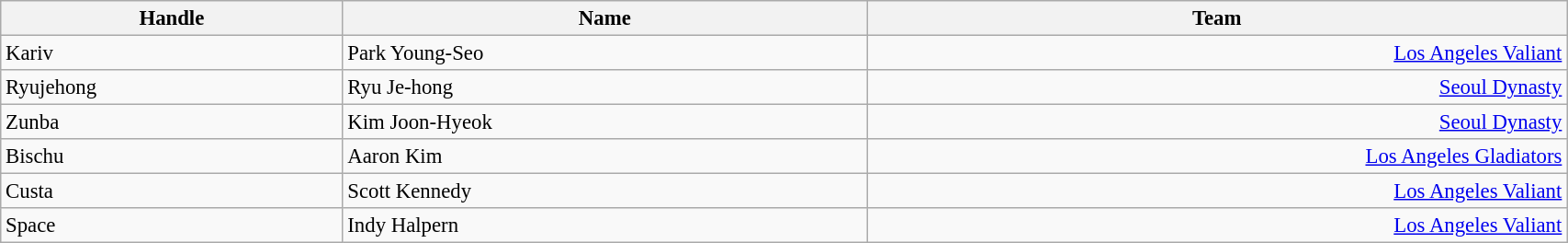<table class="wikitable" style="width:90%; font-size:95%;">
<tr>
<th scope="col">Handle</th>
<th scope="col">Name</th>
<th scope="col">Team</th>
</tr>
<tr>
<td>Kariv</td>
<td>Park Young-Seo</td>
<td align="right"><a href='#'>Los Angeles Valiant</a></td>
</tr>
<tr>
<td>Ryujehong</td>
<td>Ryu Je-hong</td>
<td align="right"><a href='#'>Seoul Dynasty</a></td>
</tr>
<tr>
<td>Zunba</td>
<td>Kim Joon-Hyeok</td>
<td align="right"><a href='#'>Seoul Dynasty</a></td>
</tr>
<tr>
<td>Bischu</td>
<td>Aaron Kim</td>
<td align="right"><a href='#'>Los Angeles Gladiators</a></td>
</tr>
<tr>
<td>Custa</td>
<td>Scott Kennedy</td>
<td align="right"><a href='#'>Los Angeles Valiant</a></td>
</tr>
<tr>
<td>Space</td>
<td>Indy Halpern</td>
<td align="right"><a href='#'>Los Angeles Valiant</a></td>
</tr>
</table>
